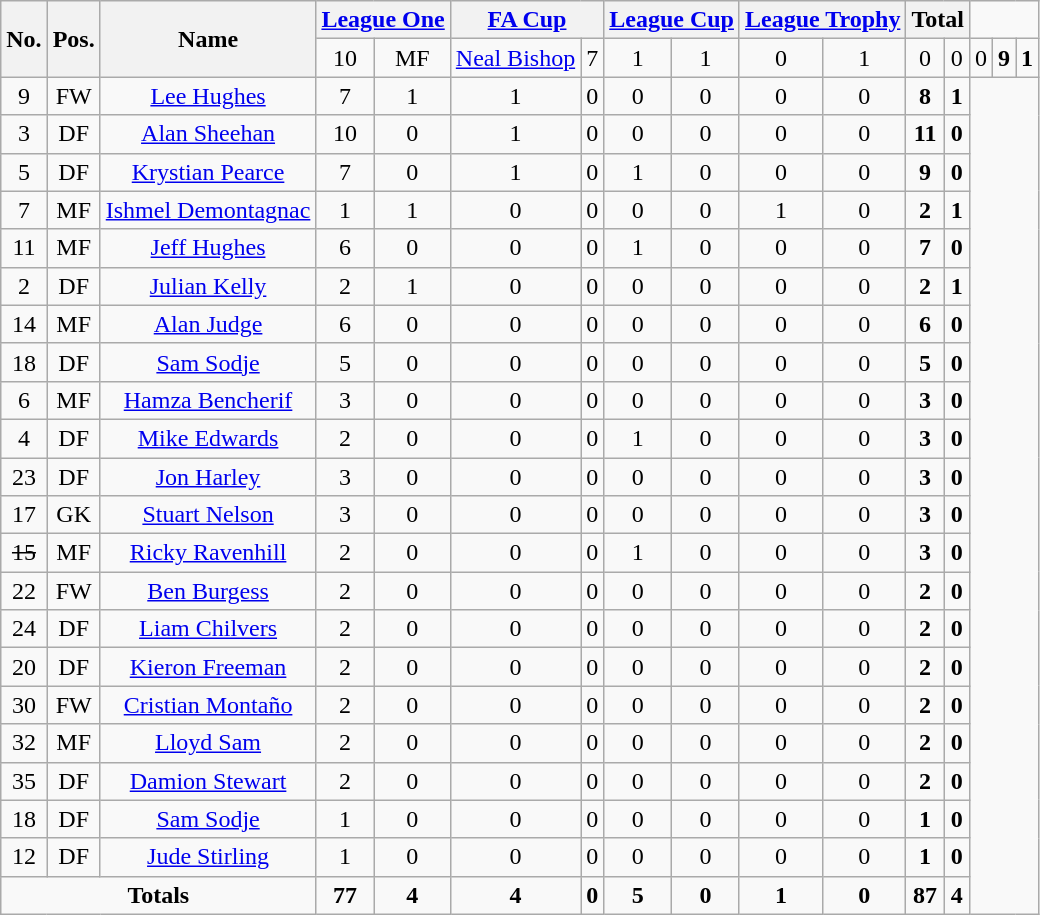<table class="wikitable sortable" style="text-align: center">
<tr>
<th rowspan="2">No.</th>
<th rowspan="2">Pos.</th>
<th rowspan="2">Name</th>
<th colspan="2"><a href='#'>League One</a></th>
<th colspan="2"><a href='#'>FA Cup</a></th>
<th colspan="2"><a href='#'>League Cup</a></th>
<th colspan="2"><a href='#'>League Trophy</a></th>
<th colspan="2"><strong>Total</strong></th>
</tr>
<tr>
<td>10</td>
<td>MF</td>
<td><a href='#'>Neal Bishop</a></td>
<td>7</td>
<td>1</td>
<td>1</td>
<td>0</td>
<td>1</td>
<td>0</td>
<td>0</td>
<td>0</td>
<td><strong>9</strong></td>
<td><strong>1</strong></td>
</tr>
<tr>
<td>9</td>
<td>FW</td>
<td><a href='#'>Lee Hughes</a></td>
<td>7</td>
<td>1</td>
<td>1</td>
<td>0</td>
<td>0</td>
<td>0</td>
<td>0</td>
<td>0</td>
<td><strong>8</strong></td>
<td><strong>1</strong></td>
</tr>
<tr>
<td>3</td>
<td>DF</td>
<td><a href='#'>Alan Sheehan</a></td>
<td>10</td>
<td>0</td>
<td>1</td>
<td>0</td>
<td>0</td>
<td>0</td>
<td>0</td>
<td>0</td>
<td><strong>11</strong></td>
<td><strong>0</strong></td>
</tr>
<tr>
<td>5</td>
<td>DF</td>
<td><a href='#'>Krystian Pearce</a></td>
<td>7</td>
<td>0</td>
<td>1</td>
<td>0</td>
<td>1</td>
<td>0</td>
<td>0</td>
<td>0</td>
<td><strong>9</strong></td>
<td><strong>0</strong></td>
</tr>
<tr>
<td>7</td>
<td>MF</td>
<td><a href='#'>Ishmel Demontagnac</a></td>
<td>1</td>
<td>1</td>
<td>0</td>
<td>0</td>
<td>0</td>
<td>0</td>
<td>1</td>
<td>0</td>
<td><strong>2</strong></td>
<td><strong>1</strong></td>
</tr>
<tr>
<td>11</td>
<td>MF</td>
<td><a href='#'>Jeff Hughes</a></td>
<td>6</td>
<td>0</td>
<td>0</td>
<td>0</td>
<td>1</td>
<td>0</td>
<td>0</td>
<td>0</td>
<td><strong>7</strong></td>
<td><strong>0</strong></td>
</tr>
<tr>
<td>2</td>
<td>DF</td>
<td><a href='#'>Julian Kelly</a></td>
<td>2</td>
<td>1</td>
<td>0</td>
<td>0</td>
<td>0</td>
<td>0</td>
<td>0</td>
<td>0</td>
<td><strong>2</strong></td>
<td><strong>1</strong></td>
</tr>
<tr>
<td>14</td>
<td>MF</td>
<td><a href='#'>Alan Judge</a></td>
<td>6</td>
<td>0</td>
<td>0</td>
<td>0</td>
<td>0</td>
<td>0</td>
<td>0</td>
<td>0</td>
<td><strong>6</strong></td>
<td><strong>0</strong></td>
</tr>
<tr>
<td>18</td>
<td>DF</td>
<td><a href='#'>Sam Sodje</a></td>
<td>5</td>
<td>0</td>
<td>0</td>
<td>0</td>
<td>0</td>
<td>0</td>
<td>0</td>
<td>0</td>
<td><strong>5</strong></td>
<td><strong>0</strong></td>
</tr>
<tr>
<td>6</td>
<td>MF</td>
<td><a href='#'>Hamza Bencherif</a></td>
<td>3</td>
<td>0</td>
<td>0</td>
<td>0</td>
<td>0</td>
<td>0</td>
<td>0</td>
<td>0</td>
<td><strong>3</strong></td>
<td><strong>0</strong></td>
</tr>
<tr>
<td>4</td>
<td>DF</td>
<td><a href='#'>Mike Edwards</a></td>
<td>2</td>
<td>0</td>
<td>0</td>
<td>0</td>
<td>1</td>
<td>0</td>
<td>0</td>
<td>0</td>
<td><strong>3</strong></td>
<td><strong>0</strong></td>
</tr>
<tr>
<td>23</td>
<td>DF</td>
<td><a href='#'>Jon Harley</a></td>
<td>3</td>
<td>0</td>
<td>0</td>
<td>0</td>
<td>0</td>
<td>0</td>
<td>0</td>
<td>0</td>
<td><strong>3</strong></td>
<td><strong>0</strong></td>
</tr>
<tr>
<td>17</td>
<td>GK</td>
<td><a href='#'>Stuart Nelson</a></td>
<td>3</td>
<td>0</td>
<td>0</td>
<td>0</td>
<td>0</td>
<td>0</td>
<td>0</td>
<td>0</td>
<td><strong>3</strong></td>
<td><strong>0</strong></td>
</tr>
<tr>
<td><s>15</s></td>
<td>MF</td>
<td><a href='#'>Ricky Ravenhill</a></td>
<td>2</td>
<td>0</td>
<td>0</td>
<td>0</td>
<td>1</td>
<td>0</td>
<td>0</td>
<td>0</td>
<td><strong>3</strong></td>
<td><strong>0</strong></td>
</tr>
<tr>
<td>22</td>
<td>FW</td>
<td><a href='#'>Ben Burgess</a></td>
<td>2</td>
<td>0</td>
<td>0</td>
<td>0</td>
<td>0</td>
<td>0</td>
<td>0</td>
<td>0</td>
<td><strong>2</strong></td>
<td><strong>0</strong></td>
</tr>
<tr>
<td>24</td>
<td>DF</td>
<td><a href='#'>Liam Chilvers</a></td>
<td>2</td>
<td>0</td>
<td>0</td>
<td>0</td>
<td>0</td>
<td>0</td>
<td>0</td>
<td>0</td>
<td><strong>2</strong></td>
<td><strong>0</strong></td>
</tr>
<tr>
<td>20</td>
<td>DF</td>
<td><a href='#'>Kieron Freeman</a></td>
<td>2</td>
<td>0</td>
<td>0</td>
<td>0</td>
<td>0</td>
<td>0</td>
<td>0</td>
<td>0</td>
<td><strong>2</strong></td>
<td><strong>0</strong></td>
</tr>
<tr>
<td>30</td>
<td>FW</td>
<td><a href='#'>Cristian Montaño</a></td>
<td>2</td>
<td>0</td>
<td>0</td>
<td>0</td>
<td>0</td>
<td>0</td>
<td>0</td>
<td>0</td>
<td><strong>2</strong></td>
<td><strong>0</strong></td>
</tr>
<tr>
<td>32</td>
<td>MF</td>
<td><a href='#'>Lloyd Sam</a></td>
<td>2</td>
<td>0</td>
<td>0</td>
<td>0</td>
<td>0</td>
<td>0</td>
<td>0</td>
<td>0</td>
<td><strong>2</strong></td>
<td><strong>0</strong></td>
</tr>
<tr>
<td>35</td>
<td>DF</td>
<td><a href='#'>Damion Stewart</a></td>
<td>2</td>
<td>0</td>
<td>0</td>
<td>0</td>
<td>0</td>
<td>0</td>
<td>0</td>
<td>0</td>
<td><strong>2</strong></td>
<td><strong>0</strong></td>
</tr>
<tr>
<td>18</td>
<td>DF</td>
<td><a href='#'>Sam Sodje</a></td>
<td>1</td>
<td>0</td>
<td>0</td>
<td>0</td>
<td>0</td>
<td>0</td>
<td>0</td>
<td>0</td>
<td><strong>1</strong></td>
<td><strong>0</strong></td>
</tr>
<tr>
<td>12</td>
<td>DF</td>
<td><a href='#'>Jude Stirling</a></td>
<td>1</td>
<td>0</td>
<td>0</td>
<td>0</td>
<td>0</td>
<td>0</td>
<td>0</td>
<td>0</td>
<td><strong>1</strong></td>
<td><strong>0</strong></td>
</tr>
<tr>
<td colspan="3"><strong>Totals</strong></td>
<td><strong>77</strong></td>
<td><strong>4</strong></td>
<td><strong>4</strong></td>
<td><strong>0</strong></td>
<td><strong>5</strong></td>
<td><strong>0</strong></td>
<td><strong>1</strong></td>
<td><strong>0</strong></td>
<td><strong>87</strong></td>
<td><strong>4</strong></td>
</tr>
</table>
